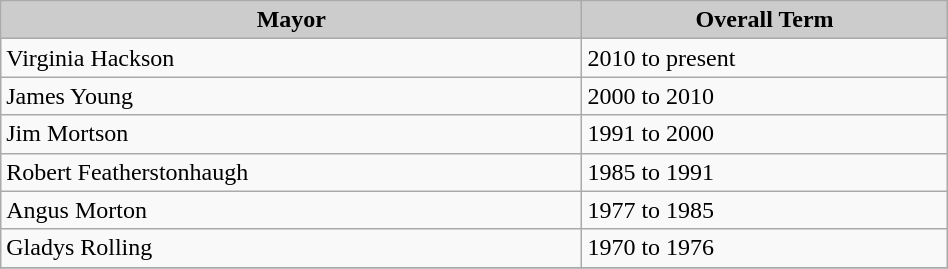<table class="wikitable" width=50%>
<tr>
<th style="background:#cccccc;"><strong>Mayor</strong></th>
<th style="background:#cccccc;"><strong>Overall Term</strong></th>
</tr>
<tr>
<td>Virginia Hackson</td>
<td>2010 to present</td>
</tr>
<tr>
<td>James Young</td>
<td>2000 to 2010</td>
</tr>
<tr>
<td>Jim Mortson</td>
<td>1991 to 2000</td>
</tr>
<tr>
<td>Robert Featherstonhaugh</td>
<td>1985 to 1991</td>
</tr>
<tr>
<td>Angus Morton</td>
<td>1977 to 1985</td>
</tr>
<tr>
<td>Gladys Rolling</td>
<td>1970 to 1976</td>
</tr>
<tr>
</tr>
</table>
